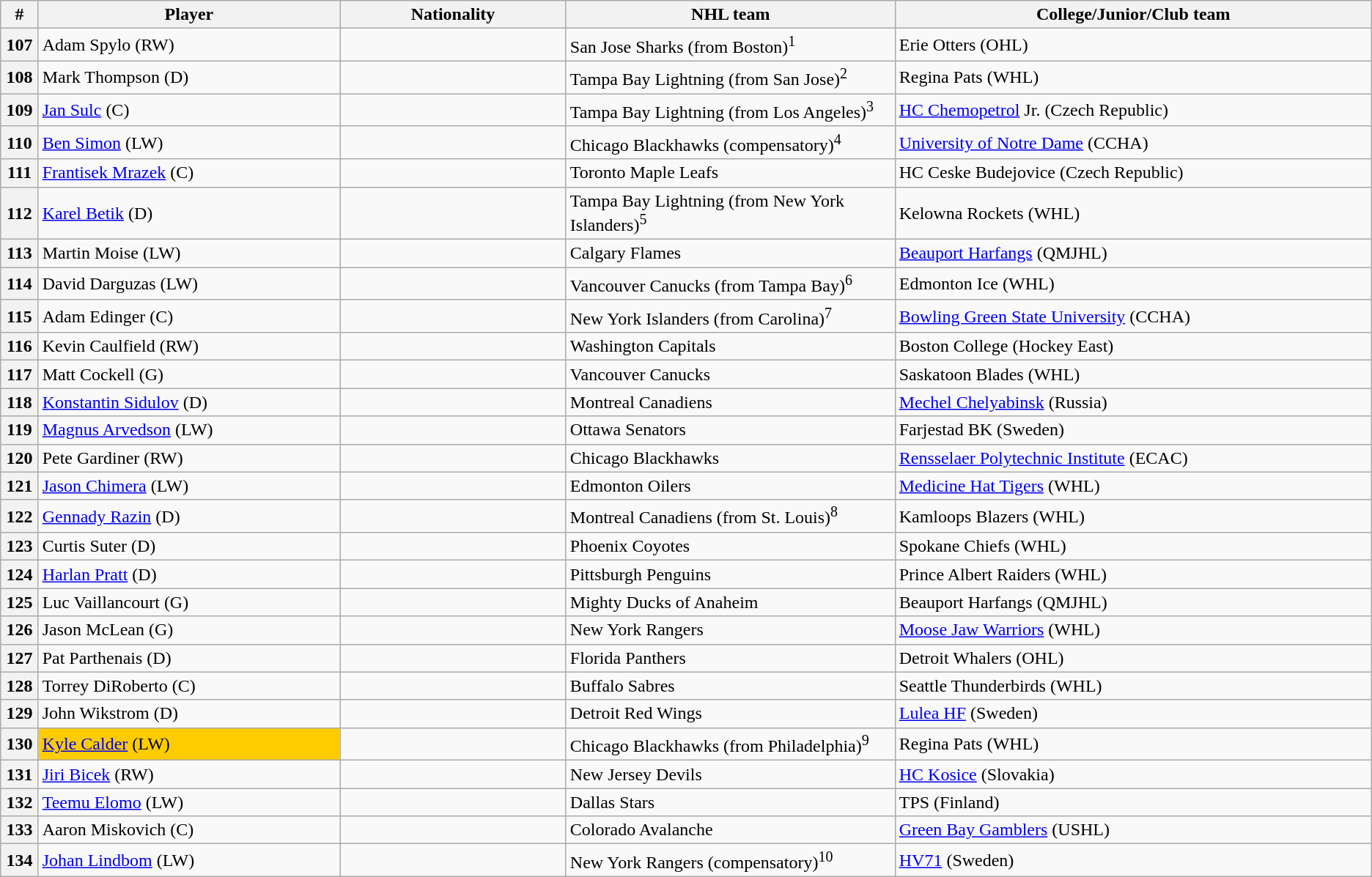<table class="wikitable">
<tr>
<th bgcolor="#DDDDFF" width="2.75%">#</th>
<th bgcolor="#DDDDFF" width="22.0%">Player</th>
<th bgcolor="#DDDDFF" width="16.5%">Nationality</th>
<th bgcolor="#DDDDFF" width="24.0%">NHL team</th>
<th bgcolor="#DDDDFF" width="100.0%">College/Junior/Club team</th>
</tr>
<tr>
<th>107</th>
<td>Adam Spylo (RW)</td>
<td></td>
<td>San Jose Sharks (from Boston)<sup>1</sup></td>
<td>Erie Otters (OHL)</td>
</tr>
<tr>
<th>108</th>
<td>Mark Thompson (D)</td>
<td></td>
<td>Tampa Bay Lightning (from San Jose)<sup>2</sup></td>
<td>Regina Pats (WHL)</td>
</tr>
<tr>
<th>109</th>
<td><a href='#'>Jan Sulc</a> (C)</td>
<td></td>
<td>Tampa Bay Lightning (from Los Angeles)<sup>3</sup></td>
<td><a href='#'>HC Chemopetrol</a> Jr. (Czech Republic)</td>
</tr>
<tr>
<th>110</th>
<td><a href='#'>Ben Simon</a> (LW)</td>
<td></td>
<td>Chicago Blackhawks (compensatory)<sup>4</sup></td>
<td><a href='#'>University of Notre Dame</a> (CCHA)</td>
</tr>
<tr>
<th>111</th>
<td><a href='#'>Frantisek Mrazek</a> (C)</td>
<td></td>
<td>Toronto Maple Leafs</td>
<td>HC Ceske Budejovice (Czech Republic)</td>
</tr>
<tr>
<th>112</th>
<td><a href='#'>Karel Betik</a> (D)</td>
<td></td>
<td>Tampa Bay Lightning (from New York Islanders)<sup>5</sup></td>
<td>Kelowna Rockets (WHL)</td>
</tr>
<tr>
<th>113</th>
<td>Martin Moise (LW)</td>
<td></td>
<td>Calgary Flames</td>
<td><a href='#'>Beauport Harfangs</a> (QMJHL)</td>
</tr>
<tr>
<th>114</th>
<td>David Darguzas (LW)</td>
<td></td>
<td>Vancouver Canucks (from Tampa Bay)<sup>6</sup></td>
<td>Edmonton Ice (WHL)</td>
</tr>
<tr>
<th>115</th>
<td>Adam Edinger (C)</td>
<td></td>
<td>New York Islanders (from Carolina)<sup>7</sup></td>
<td><a href='#'>Bowling Green State University</a> (CCHA)</td>
</tr>
<tr>
<th>116</th>
<td>Kevin Caulfield (RW)</td>
<td></td>
<td>Washington Capitals</td>
<td>Boston College (Hockey East)</td>
</tr>
<tr>
<th>117</th>
<td>Matt Cockell (G)</td>
<td></td>
<td>Vancouver Canucks</td>
<td>Saskatoon Blades (WHL)</td>
</tr>
<tr>
<th>118</th>
<td><a href='#'>Konstantin Sidulov</a> (D)</td>
<td></td>
<td>Montreal Canadiens</td>
<td><a href='#'>Mechel Chelyabinsk</a> (Russia)</td>
</tr>
<tr>
<th>119</th>
<td><a href='#'>Magnus Arvedson</a> (LW)</td>
<td></td>
<td>Ottawa Senators</td>
<td>Farjestad BK (Sweden)</td>
</tr>
<tr>
<th>120</th>
<td>Pete Gardiner (RW)</td>
<td></td>
<td>Chicago Blackhawks</td>
<td><a href='#'>Rensselaer Polytechnic Institute</a> (ECAC)</td>
</tr>
<tr>
<th>121</th>
<td><a href='#'>Jason Chimera</a> (LW)</td>
<td></td>
<td>Edmonton Oilers</td>
<td><a href='#'>Medicine Hat Tigers</a> (WHL)</td>
</tr>
<tr>
<th>122</th>
<td><a href='#'>Gennady Razin</a> (D)</td>
<td></td>
<td>Montreal Canadiens (from St. Louis)<sup>8</sup></td>
<td>Kamloops Blazers (WHL)</td>
</tr>
<tr>
<th>123</th>
<td>Curtis Suter (D)</td>
<td></td>
<td>Phoenix Coyotes</td>
<td>Spokane Chiefs (WHL)</td>
</tr>
<tr>
<th>124</th>
<td><a href='#'>Harlan Pratt</a> (D)</td>
<td></td>
<td>Pittsburgh Penguins</td>
<td>Prince Albert Raiders (WHL)</td>
</tr>
<tr>
<th>125</th>
<td>Luc Vaillancourt (G)</td>
<td></td>
<td>Mighty Ducks of Anaheim</td>
<td>Beauport Harfangs (QMJHL)</td>
</tr>
<tr>
<th>126</th>
<td>Jason McLean (G)</td>
<td></td>
<td>New York Rangers</td>
<td><a href='#'>Moose Jaw Warriors</a> (WHL)</td>
</tr>
<tr>
<th>127</th>
<td>Pat Parthenais (D)</td>
<td></td>
<td>Florida Panthers</td>
<td>Detroit Whalers (OHL)</td>
</tr>
<tr>
<th>128</th>
<td>Torrey DiRoberto (C)</td>
<td></td>
<td>Buffalo Sabres</td>
<td>Seattle Thunderbirds (WHL)</td>
</tr>
<tr>
<th>129</th>
<td>John Wikstrom (D)</td>
<td></td>
<td>Detroit Red Wings</td>
<td><a href='#'>Lulea HF</a> (Sweden)</td>
</tr>
<tr>
<th>130</th>
<td bgcolor="#FFCC00"><a href='#'>Kyle Calder</a> (LW)</td>
<td></td>
<td>Chicago Blackhawks (from Philadelphia)<sup>9</sup></td>
<td>Regina Pats (WHL)</td>
</tr>
<tr>
<th>131</th>
<td><a href='#'>Jiri Bicek</a> (RW)</td>
<td></td>
<td>New Jersey Devils</td>
<td><a href='#'>HC Kosice</a> (Slovakia)</td>
</tr>
<tr>
<th>132</th>
<td><a href='#'>Teemu Elomo</a> (LW)</td>
<td></td>
<td>Dallas Stars</td>
<td>TPS (Finland)</td>
</tr>
<tr>
<th>133</th>
<td>Aaron Miskovich (C)</td>
<td></td>
<td>Colorado Avalanche</td>
<td><a href='#'>Green Bay Gamblers</a> (USHL)</td>
</tr>
<tr>
<th>134</th>
<td><a href='#'>Johan Lindbom</a> (LW)</td>
<td></td>
<td>New York Rangers (compensatory)<sup>10</sup></td>
<td><a href='#'>HV71</a> (Sweden)</td>
</tr>
</table>
